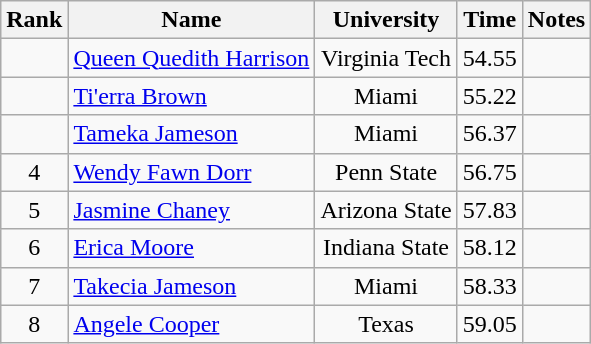<table class="wikitable sortable" style="text-align:center">
<tr>
<th>Rank</th>
<th>Name</th>
<th>University</th>
<th>Time</th>
<th>Notes</th>
</tr>
<tr>
<td></td>
<td align=left><a href='#'>Queen Quedith Harrison</a></td>
<td>Virginia Tech</td>
<td>54.55</td>
<td></td>
</tr>
<tr>
<td></td>
<td align=left><a href='#'>Ti'erra Brown</a></td>
<td>Miami</td>
<td>55.22</td>
<td></td>
</tr>
<tr>
<td></td>
<td align=left><a href='#'>Tameka Jameson</a></td>
<td>Miami</td>
<td>56.37</td>
<td></td>
</tr>
<tr>
<td>4</td>
<td align=left><a href='#'>Wendy Fawn Dorr</a></td>
<td>Penn State</td>
<td>56.75</td>
<td></td>
</tr>
<tr>
<td>5</td>
<td align=left><a href='#'>Jasmine Chaney</a></td>
<td>Arizona State</td>
<td>57.83</td>
<td></td>
</tr>
<tr>
<td>6</td>
<td align=left><a href='#'>Erica Moore</a></td>
<td>Indiana State</td>
<td>58.12</td>
<td></td>
</tr>
<tr>
<td>7</td>
<td align=left><a href='#'>Takecia Jameson</a></td>
<td>Miami</td>
<td>58.33</td>
<td></td>
</tr>
<tr>
<td>8</td>
<td align=left><a href='#'>Angele Cooper</a></td>
<td>Texas</td>
<td>59.05</td>
<td></td>
</tr>
</table>
